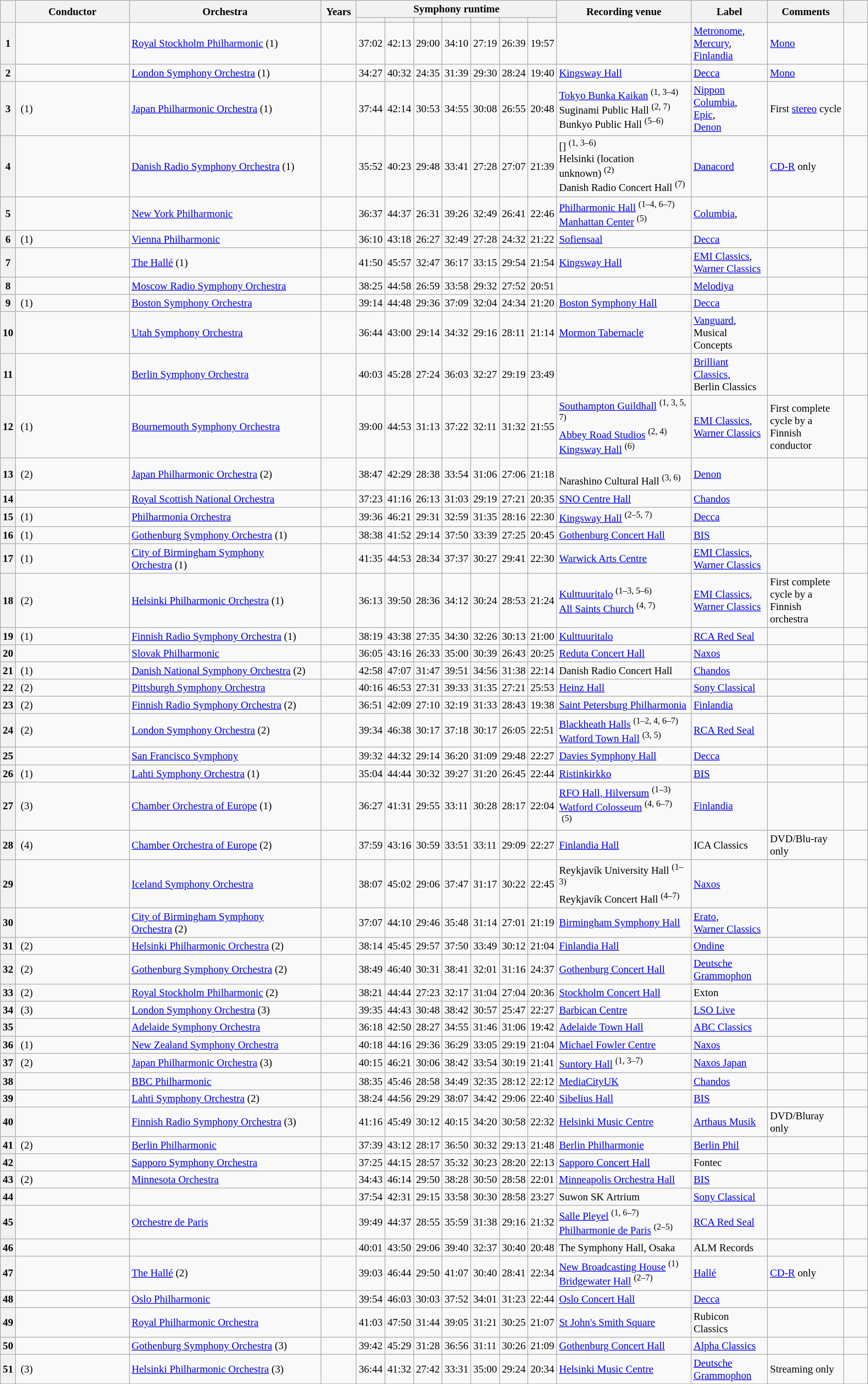<table class="wikitable sortable" style="margin-right: 0; font-size: 95%">
<tr>
<th rowspan=2></th>
<th style="width:11em"; rowspan=2 scope=col>Conductor</th>
<th style="width:19em"; rowspan=2 scope=col>Orchestra</th>
<th style="width:3em"; rowspan=2 scope=col>Years</th>
<th style="width:7em"; colspan=7 scope=col>Symphony runtime</th>
<th style="width:13em"; rowspan=2 scope=col>Recording venue</th>
<th style="width:7em"; rowspan=2 scope=col>Label</th>
<th style="width:7em"; rowspan=2 scope=col>Comments</th>
<th style="width:2em"; rowspan=2 scope=col class="unsortable"></th>
</tr>
<tr>
<th scope=col><a href='#'></a></th>
<th scope=col><a href='#'></a></th>
<th scope=col><a href='#'></a></th>
<th scope=col><a href='#'></a></th>
<th scope=col><a href='#'></a></th>
<th scope=col><a href='#'></a></th>
<th scope=col><a href='#'></a></th>
</tr>
<tr>
<th scope="row">1</th>
<td> </td>
<td><a href='#'>Royal Stockholm Philharmonic</a> (1)</td>
<td></td>
<td>37:02</td>
<td>42:13</td>
<td>29:00</td>
<td>34:10</td>
<td>27:19</td>
<td>26:39</td>
<td>19:57</td>
<td></td>
<td><a href='#'>Metronome</a>,<br><a href='#'>Mercury</a>,<br><a href='#'>Finlandia</a></td>
<td><a href='#'> Mono</a></td>
<td style="text-align: center;"></td>
</tr>
<tr>
<th scope="row">2</th>
<td></td>
<td><a href='#'>London Symphony Orchestra</a> (1)</td>
<td></td>
<td>34:27</td>
<td>40:32</td>
<td>24:35</td>
<td>31:39</td>
<td>29:30</td>
<td>28:24</td>
<td>19:40</td>
<td><a href='#'>Kingsway Hall</a></td>
<td><a href='#'>Decca</a></td>
<td><a href='#'> Mono</a></td>
<td style="text-align: center;"></td>
</tr>
<tr>
<th scope="row">3</th>
<td> (1)</td>
<td><a href='#'>Japan Philharmonic Orchestra</a> (1)</td>
<td></td>
<td>37:44</td>
<td>42:14</td>
<td>30:53</td>
<td>34:55</td>
<td>30:08</td>
<td>26:55</td>
<td>20:48</td>
<td><a href='#'>Tokyo Bunka Kaikan</a> <sup>(1, 3–4)</sup><br>Suginami Public Hall <sup>(2, 7)</sup><br>Bunkyo Public Hall <sup>(5–6)</sup></td>
<td><a href='#'>Nippon Columbia</a>,<br><a href='#'>Epic</a>, <br><a href='#'>Denon</a></td>
<td>First <a href='#'> stereo</a> cycle</td>
<td style="text-align: center;"></td>
</tr>
<tr>
<th scope="row">4</th>
<td></td>
<td><a href='#'>Danish Radio Symphony Orchestra</a> (1)</td>
<td></td>
<td>35:52</td>
<td>40:23</td>
<td>29:48</td>
<td>33:41</td>
<td>27:28</td>
<td>27:07</td>
<td>21:39</td>
<td>[] <sup>(1, 3–6)</sup><br> Helsinki (location unknown) <sup>(2)</sup><br> Danish Radio Concert Hall <sup>(7)</sup></td>
<td><a href='#'>Danacord</a></td>
<td><a href='#'> CD-R</a> only</td>
<td style="text-align: center;"></td>
</tr>
<tr>
<th scope="row">5</th>
<td></td>
<td><a href='#'>New York Philharmonic</a></td>
<td></td>
<td>36:37</td>
<td>44:37</td>
<td>26:31</td>
<td>39:26</td>
<td>32:49</td>
<td>26:41</td>
<td>22:46</td>
<td><a href='#'>Philharmonic Hall</a> <sup>(1–4, 6–7)</sup><br><a href='#'>Manhattan Center</a> <sup>(5)</sup></td>
<td><a href='#'>Columbia</a>,<br></td>
<td></td>
<td style="text-align: center;"></td>
</tr>
<tr>
<th scope="row">6</th>
<td> (1)</td>
<td><a href='#'>Vienna Philharmonic</a></td>
<td></td>
<td>36:10</td>
<td>43:18</td>
<td>26:27</td>
<td>32:49</td>
<td>27:28</td>
<td>24:32</td>
<td>21:22</td>
<td><a href='#'>Sofiensaal</a></td>
<td><a href='#'>Decca</a></td>
<td></td>
<td style="text-align: center;"></td>
</tr>
<tr>
<th scope="row">7</th>
<td></td>
<td><a href='#'>The Hallé</a> (1)</td>
<td></td>
<td>41:50</td>
<td>45:57</td>
<td>32:47</td>
<td>36:17</td>
<td>33:15</td>
<td>29:54</td>
<td>21:54</td>
<td><a href='#'>Kingsway Hall</a></td>
<td><a href='#'>EMI Classics</a>,<br><a href='#'>Warner Classics</a></td>
<td></td>
<td style="text-align: center;"></td>
</tr>
<tr>
<th scope="row">8</th>
<td></td>
<td><a href='#'>Moscow Radio Symphony Orchestra</a></td>
<td></td>
<td>38:25</td>
<td>44:58</td>
<td>26:59</td>
<td>33:58</td>
<td>29:32</td>
<td>27:52</td>
<td>20:51</td>
<td></td>
<td><a href='#'>Melodiya</a></td>
<td></td>
<td style="text-align: center;"></td>
</tr>
<tr>
<th scope="row">9</th>
<td> (1)</td>
<td><a href='#'>Boston Symphony Orchestra</a></td>
<td></td>
<td>39:14</td>
<td>44:48</td>
<td>29:36</td>
<td>37:09</td>
<td>32:04</td>
<td>24:34</td>
<td>21:20</td>
<td><a href='#'>Boston Symphony Hall</a></td>
<td><a href='#'>Decca</a></td>
<td></td>
<td style="text-align: center;"></td>
</tr>
<tr>
<th scope="row">10</th>
<td></td>
<td><a href='#'>Utah Symphony Orchestra</a></td>
<td></td>
<td>36:44</td>
<td>43:00</td>
<td>29:14</td>
<td>34:32</td>
<td>29:16</td>
<td>28:11</td>
<td>21:14</td>
<td><a href='#'>Mormon Tabernacle</a></td>
<td><a href='#'>Vanguard</a>,<br>Musical Concepts</td>
<td></td>
<td style="text-align: center;"></td>
</tr>
<tr>
<th scope="row">11</th>
<td></td>
<td><a href='#'>Berlin Symphony Orchestra</a></td>
<td></td>
<td>40:03</td>
<td>45:28</td>
<td>27:24</td>
<td>36:03</td>
<td>32:27</td>
<td>29:19</td>
<td>23:49</td>
<td></td>
<td><a href='#'>Brilliant Classics</a>,<br>Berlin Classics</td>
<td></td>
<td style="text-align: center;"></td>
</tr>
<tr>
<th scope="row">12</th>
<td> (1)</td>
<td><a href='#'>Bournemouth Symphony Orchestra</a></td>
<td></td>
<td>39:00</td>
<td>44:53</td>
<td>31:13</td>
<td>37:22</td>
<td>32:11</td>
<td>31:32</td>
<td>21:55</td>
<td><a href='#'>Southampton Guildhall</a> <sup>(1, 3, 5, 7)</sup><br><a href='#'>Abbey Road Studios</a> <sup>(2, 4)</sup><br><a href='#'>Kingsway Hall</a> <sup>(6)</sup></td>
<td><a href='#'>EMI Classics</a>,<br><a href='#'>Warner Classics</a></td>
<td>First complete cycle by a Finnish conductor</td>
<td style="text-align: center;"></td>
</tr>
<tr>
<th scope="row">13</th>
<td> (2)</td>
<td><a href='#'>Japan Philharmonic Orchestra</a> (2)</td>
<td></td>
<td>38:47</td>
<td>42:29</td>
<td>28:38</td>
<td>33:54</td>
<td>31:06</td>
<td>27:06</td>
<td>21:18</td>
<td><br>Narashino Cultural Hall <sup>(3, 6)</sup></td>
<td><a href='#'>Denon</a></td>
<td></td>
<td style="text-align: center;"></td>
</tr>
<tr>
<th scope="row">14</th>
<td></td>
<td><a href='#'>Royal Scottish National Orchestra</a></td>
<td></td>
<td>37:23</td>
<td>41:16</td>
<td>26:13</td>
<td>31:03</td>
<td>29:19</td>
<td>27:21</td>
<td>20:35</td>
<td><a href='#'>SNO Centre Hall</a></td>
<td><a href='#'>Chandos</a></td>
<td></td>
<td style="text-align: center;"></td>
</tr>
<tr>
<th scope="row">15</th>
<td> (1)</td>
<td><a href='#'>Philharmonia Orchestra</a></td>
<td></td>
<td>39:36</td>
<td>46:21</td>
<td>29:31</td>
<td>32:59</td>
<td>31:35</td>
<td>28:16</td>
<td>22:30</td>
<td><a href='#'>Kingsway Hall</a> <sup>(2–5, 7)</sup><br></td>
<td><a href='#'>Decca</a></td>
<td></td>
<td style="text-align: center;"></td>
</tr>
<tr>
<th scope="row">16</th>
<td> (1)</td>
<td><a href='#'>Gothenburg Symphony Orchestra</a> (1)</td>
<td></td>
<td>38:38</td>
<td>41:52</td>
<td>29:14</td>
<td>37:50</td>
<td>33:39</td>
<td>27:25</td>
<td>20:45</td>
<td><a href='#'>Gothenburg Concert Hall</a></td>
<td><a href='#'>BIS</a></td>
<td></td>
<td style="text-align: center;"></td>
</tr>
<tr>
<th scope="row">17</th>
<td> (1)</td>
<td><a href='#'>City of Birmingham Symphony Orchestra</a> (1)</td>
<td></td>
<td>41:35</td>
<td>44:53</td>
<td>28:34</td>
<td>37:37</td>
<td>30:27</td>
<td>29:41</td>
<td>22:30</td>
<td><a href='#'>Warwick Arts Centre</a></td>
<td><a href='#'>EMI Classics</a>,<br><a href='#'>Warner Classics</a></td>
<td></td>
<td style="text-align: center;"></td>
</tr>
<tr>
<th scope="row">18</th>
<td> (2)</td>
<td><a href='#'>Helsinki Philharmonic Orchestra</a> (1)</td>
<td></td>
<td>36:13</td>
<td>39:50</td>
<td>28:36</td>
<td>34:12</td>
<td>30:24</td>
<td>28:53</td>
<td>21:24</td>
<td><a href='#'>Kulttuuritalo</a> <sup>(1–3, 5–6)</sup><br><a href='#'>All Saints Church</a> <sup>(4, 7)</sup></td>
<td><a href='#'>EMI Classics</a>,<br><a href='#'>Warner Classics</a></td>
<td>First complete cycle by a Finnish orchestra</td>
<td style="text-align: center;"></td>
</tr>
<tr>
<th scope="row">19</th>
<td> (1)</td>
<td><a href='#'>Finnish Radio Symphony Orchestra</a> (1)</td>
<td></td>
<td>38:19</td>
<td>43:38</td>
<td>27:35</td>
<td>34:30</td>
<td>32:26</td>
<td>30:13</td>
<td>21:00</td>
<td><a href='#'>Kulttuuritalo</a></td>
<td><a href='#'>RCA Red Seal</a></td>
<td></td>
<td style="text-align: center;"></td>
</tr>
<tr>
<th scope="row">20</th>
<td></td>
<td><a href='#'>Slovak Philharmonic</a></td>
<td></td>
<td>36:05</td>
<td>43:16</td>
<td>26:33</td>
<td>35:00</td>
<td>30:39</td>
<td>26:43</td>
<td>20:25</td>
<td><a href='#'>Reduta Concert Hall</a></td>
<td><a href='#'>Naxos</a></td>
<td></td>
<td style="text-align: center;"></td>
</tr>
<tr>
<th scope="row">21</th>
<td> (1)</td>
<td><a href='#'>Danish National Symphony Orchestra</a> (2)</td>
<td></td>
<td>42:58</td>
<td>47:07</td>
<td>31:47</td>
<td>39:51</td>
<td>34:56</td>
<td>31:38</td>
<td>22:14</td>
<td>Danish Radio Concert Hall</td>
<td><a href='#'>Chandos</a></td>
<td></td>
<td style="text-align: center;"></td>
</tr>
<tr>
<th scope="row">22</th>
<td> (2)</td>
<td><a href='#'>Pittsburgh Symphony Orchestra</a></td>
<td></td>
<td>40:16</td>
<td>46:53</td>
<td>27:31</td>
<td>39:33</td>
<td>31:35</td>
<td>27:21</td>
<td>25:53</td>
<td><a href='#'>Heinz Hall</a></td>
<td><a href='#'>Sony Classical</a></td>
<td></td>
<td style="text-align: center;"></td>
</tr>
<tr>
<th scope="row">23</th>
<td> (2)</td>
<td><a href='#'>Finnish Radio Symphony Orchestra</a> (2)</td>
<td></td>
<td>36:51</td>
<td>42:09</td>
<td>27:10</td>
<td>32:19</td>
<td>31:33</td>
<td>28:43</td>
<td>19:38</td>
<td><a href='#'>Saint Petersburg Philharmonia</a></td>
<td><a href='#'>Finlandia</a></td>
<td></td>
<td style="text-align: center;"></td>
</tr>
<tr>
<th scope="row">24</th>
<td> (2)</td>
<td><a href='#'>London Symphony Orchestra</a> (2)</td>
<td></td>
<td>39:34</td>
<td>46:38</td>
<td>30:17</td>
<td>37:18</td>
<td>30:17</td>
<td>26:05</td>
<td>22:51</td>
<td><a href='#'>Blackheath Halls</a> <sup>(1–2, 4, 6–7)</sup><br><a href='#'>Watford Town Hall</a> <sup>(3, 5)</sup></td>
<td><a href='#'>RCA Red Seal</a></td>
<td></td>
<td style="text-align: center;"></td>
</tr>
<tr>
<th scope="row">25</th>
<td></td>
<td><a href='#'>San Francisco Symphony</a></td>
<td></td>
<td>39:32</td>
<td>44:32</td>
<td>29:14</td>
<td>36:20</td>
<td>31:09</td>
<td>29:48</td>
<td>22:27</td>
<td><a href='#'>Davies Symphony Hall</a></td>
<td><a href='#'>Decca</a></td>
<td></td>
<td style="text-align: center;"></td>
</tr>
<tr>
<th scope="row">26</th>
<td> (1)</td>
<td><a href='#'>Lahti Symphony Orchestra</a> (1)</td>
<td></td>
<td>35:04</td>
<td>44:44</td>
<td>30:32</td>
<td>39:27</td>
<td>31:20</td>
<td>26:45</td>
<td>22:44</td>
<td><a href='#'>Ristinkirkko</a></td>
<td><a href='#'>BIS</a></td>
<td></td>
<td style="text-align: center;"></td>
</tr>
<tr>
<th scope="row">27</th>
<td> (3)</td>
<td><a href='#'>Chamber Orchestra of Europe</a> (1)</td>
<td></td>
<td>36:27</td>
<td>41:31</td>
<td>29:55</td>
<td>33:11</td>
<td>30:28</td>
<td>28:17</td>
<td>22:04</td>
<td><a href='#'>RFO Hall, Hilversum</a> <sup>(1–3)</sup><br><a href='#'>Watford Colosseum</a> <sup>(4, 6–7)</sup><br> <sup>(5)</sup></td>
<td><a href='#'>Finlandia</a></td>
<td></td>
<td style="text-align: center;"></td>
</tr>
<tr>
<th scope="row">28</th>
<td> (4)</td>
<td><a href='#'>Chamber Orchestra of Europe</a> (2)</td>
<td></td>
<td>37:59</td>
<td>43:16</td>
<td>30:59</td>
<td>33:51</td>
<td>33:11</td>
<td>29:09</td>
<td>22:27</td>
<td><a href='#'>Finlandia Hall</a></td>
<td>ICA Classics</td>
<td>DVD/Blu-ray only</td>
<td style="text-align: center;"></td>
</tr>
<tr>
<th scope="row">29</th>
<td></td>
<td><a href='#'>Iceland Symphony Orchestra</a></td>
<td></td>
<td>38:07</td>
<td>45:02</td>
<td>29:06</td>
<td>37:47</td>
<td>31:17</td>
<td>30:22</td>
<td>22:45</td>
<td>Reykjavík University Hall <sup>(1–3)</sup><br>Reykjavík Concert Hall <sup>(4–7)</sup></td>
<td><a href='#'>Naxos</a></td>
<td></td>
<td style="text-align: center;"></td>
</tr>
<tr>
<th scope="row">30</th>
<td></td>
<td><a href='#'>City of Birmingham Symphony Orchestra</a> (2)</td>
<td></td>
<td>37:07</td>
<td>44:10</td>
<td>29:46</td>
<td>35:48</td>
<td>31:14</td>
<td>27:01</td>
<td>21:19</td>
<td><a href='#'>Birmingham Symphony Hall</a></td>
<td><a href='#'>Erato</a>,<br><a href='#'>Warner Classics</a></td>
<td></td>
<td style="text-align: center;"></td>
</tr>
<tr>
<th scope="row">31</th>
<td> (2)</td>
<td><a href='#'>Helsinki Philharmonic Orchestra</a> (2)</td>
<td></td>
<td>38:14</td>
<td>45:45</td>
<td>29:57</td>
<td>37:50</td>
<td>33:49</td>
<td>30:12</td>
<td>21:04</td>
<td><a href='#'>Finlandia Hall</a></td>
<td><a href='#'>Ondine</a></td>
<td></td>
<td style="text-align: center;"></td>
</tr>
<tr>
<th scope="row">32</th>
<td> (2)</td>
<td><a href='#'>Gothenburg Symphony Orchestra</a> (2)</td>
<td></td>
<td>38:49</td>
<td>46:40</td>
<td>30:31</td>
<td>38:41</td>
<td>32:01</td>
<td>31:16</td>
<td>24:37</td>
<td><a href='#'>Gothenburg Concert Hall</a></td>
<td><a href='#'>Deutsche Grammophon</a></td>
<td></td>
<td style="text-align: center;"></td>
</tr>
<tr>
<th scope="row">33</th>
<td> (2)</td>
<td><a href='#'>Royal Stockholm Philharmonic</a> (2)</td>
<td></td>
<td>38:21</td>
<td>44:44</td>
<td>27:23</td>
<td>32:17</td>
<td>31:04</td>
<td>27:04</td>
<td>20:36</td>
<td><a href='#'>Stockholm Concert Hall</a></td>
<td>Exton</td>
<td></td>
<td style="text-align: center;"></td>
</tr>
<tr>
<th scope="row">34</th>
<td> (3)</td>
<td><a href='#'>London Symphony Orchestra</a> (3)</td>
<td></td>
<td>39:35</td>
<td>44:43</td>
<td>30:48</td>
<td>38:42</td>
<td>30:57</td>
<td>25:47</td>
<td>22:27</td>
<td><a href='#'>Barbican Centre</a></td>
<td><a href='#'>LSO Live</a></td>
<td></td>
<td style="text-align: center;"></td>
</tr>
<tr>
<th scope="row">35</th>
<td></td>
<td><a href='#'>Adelaide Symphony Orchestra</a></td>
<td></td>
<td>36:18</td>
<td>42:50</td>
<td>28:27</td>
<td>34:55</td>
<td>31:46</td>
<td>31:06</td>
<td>19:42</td>
<td><a href='#'>Adelaide Town Hall</a></td>
<td><a href='#'>ABC Classics</a></td>
<td></td>
<td style="text-align: center;"></td>
</tr>
<tr>
<th scope="row">36</th>
<td> (1)</td>
<td><a href='#'>New Zealand Symphony Orchestra</a></td>
<td></td>
<td>40:18</td>
<td>44:16</td>
<td>29:36</td>
<td>36:29</td>
<td>33:05</td>
<td>29:19</td>
<td>21:04</td>
<td><a href='#'>Michael Fowler Centre</a></td>
<td><a href='#'>Naxos</a></td>
<td></td>
<td style="text-align: center;"></td>
</tr>
<tr>
<th scope="row">37</th>
<td> (2)</td>
<td><a href='#'>Japan Philharmonic Orchestra</a> (3)</td>
<td></td>
<td>40:15</td>
<td>46:21</td>
<td>30:06</td>
<td>38:42</td>
<td>33:54</td>
<td>30:19</td>
<td>21:41</td>
<td><a href='#'>Suntory Hall</a> <sup>(1, 3–7)</sup><br></td>
<td><a href='#'>Naxos Japan</a></td>
<td></td>
<td style="text-align: center;"></td>
</tr>
<tr>
<th scope="row">38</th>
<td></td>
<td><a href='#'>BBC Philharmonic</a></td>
<td></td>
<td>38:35</td>
<td>45:46</td>
<td>28:58</td>
<td>34:49</td>
<td>32:35</td>
<td>28:12</td>
<td>22:12</td>
<td><a href='#'>MediaCityUK</a></td>
<td><a href='#'>Chandos</a></td>
<td></td>
<td style="text-align: center;"></td>
</tr>
<tr>
<th scope="row">39</th>
<td></td>
<td><a href='#'>Lahti Symphony Orchestra</a> (2)</td>
<td></td>
<td>38:24</td>
<td>44:56</td>
<td>29:29</td>
<td>38:07</td>
<td>34:42</td>
<td>29:06</td>
<td>22:40</td>
<td><a href='#'>Sibelius Hall</a></td>
<td><a href='#'>BIS</a></td>
<td></td>
<td style="text-align: center;"></td>
</tr>
<tr>
<th scope="row">40</th>
<td></td>
<td><a href='#'>Finnish Radio Symphony Orchestra</a> (3)</td>
<td></td>
<td>41:16</td>
<td>45:49</td>
<td>30:12</td>
<td>40:15</td>
<td>34:20</td>
<td>30:58</td>
<td>22:32</td>
<td><a href='#'>Helsinki Music Centre</a></td>
<td><a href='#'>Arthaus Musik</a></td>
<td>DVD/Bluray only</td>
<td style="text-align: center;"></td>
</tr>
<tr>
<th scope="row">41</th>
<td> (2)</td>
<td><a href='#'>Berlin Philharmonic</a></td>
<td></td>
<td>37:39</td>
<td>43:12</td>
<td>28:17</td>
<td>36:50</td>
<td>30:32</td>
<td>29:13</td>
<td>21:48</td>
<td><a href='#'>Berlin Philharmonie</a></td>
<td><a href='#'>Berlin Phil</a></td>
<td></td>
<td style="text-align: center;"></td>
</tr>
<tr>
<th scope="row">42</th>
<td></td>
<td><a href='#'>Sapporo Symphony Orchestra</a></td>
<td></td>
<td>37:25</td>
<td>44:15</td>
<td>28:57</td>
<td>35:32</td>
<td>30:23</td>
<td>28:20</td>
<td>22:13</td>
<td><a href='#'>Sapporo Concert Hall</a></td>
<td>Fontec</td>
<td></td>
<td style="text-align: center;"></td>
</tr>
<tr>
<th scope="row">43</th>
<td> (2)</td>
<td><a href='#'>Minnesota Orchestra</a></td>
<td></td>
<td>34:43</td>
<td>46:14</td>
<td>29:50</td>
<td>38:28</td>
<td>30:50</td>
<td>28:58</td>
<td>22:01</td>
<td><a href='#'>Minneapolis Orchestra Hall</a></td>
<td><a href='#'>BIS</a></td>
<td></td>
<td style="text-align: center;"></td>
</tr>
<tr>
<th scope="row">44</th>
<td></td>
<td></td>
<td></td>
<td>37:54</td>
<td>42:31</td>
<td>29:15</td>
<td>33:58</td>
<td>30:30</td>
<td>28:58</td>
<td>23:27</td>
<td>Suwon SK Artrium</td>
<td><a href='#'>Sony Classical</a></td>
<td></td>
<td style="text-align: center;"></td>
</tr>
<tr>
<th scope="row">45</th>
<td></td>
<td><a href='#'>Orchestre de Paris</a></td>
<td></td>
<td>39:49</td>
<td>44:37</td>
<td>28:55</td>
<td>35:59</td>
<td>31:38</td>
<td>29:16</td>
<td>21:32</td>
<td><a href='#'>Salle Pleyel</a> <sup>(1, 6–7)</sup><br><a href='#'>Philharmonie de Paris</a> <sup>(2–5)</sup></td>
<td><a href='#'>RCA Red Seal</a></td>
<td></td>
<td style="text-align: center;"></td>
</tr>
<tr>
<th scope="row">46</th>
<td></td>
<td></td>
<td></td>
<td>40:01</td>
<td>43:50</td>
<td>29:06</td>
<td>39:40</td>
<td>32:37</td>
<td>30:40</td>
<td>20:48</td>
<td>The Symphony Hall, Osaka</td>
<td>ALM Records</td>
<td></td>
<td style="text-align: center;"></td>
</tr>
<tr>
<th scope="row">47</th>
<td></td>
<td><a href='#'>The Hallé</a> (2)</td>
<td></td>
<td>39:03</td>
<td>46:44</td>
<td>29:50</td>
<td>41:07</td>
<td>30:40</td>
<td>28:41</td>
<td>22:34</td>
<td><a href='#'>New Broadcasting House</a> <sup>(1)</sup><br><a href='#'>Bridgewater Hall</a> <sup>(2–7)</sup></td>
<td><a href='#'>Hallé</a></td>
<td><a href='#'> CD-R</a> only</td>
<td style="text-align: center;"></td>
</tr>
<tr>
<th scope="row">48</th>
<td></td>
<td><a href='#'>Oslo Philharmonic</a></td>
<td></td>
<td>39:54</td>
<td>46:03</td>
<td>30:03</td>
<td>37:52</td>
<td>34:01</td>
<td>31:23</td>
<td>22:44</td>
<td><a href='#'>Oslo Concert Hall</a></td>
<td><a href='#'>Decca</a></td>
<td></td>
<td style="text-align: center;"></td>
</tr>
<tr>
<th scope="row">49</th>
<td></td>
<td><a href='#'>Royal Philharmonic Orchestra</a></td>
<td></td>
<td>41:03</td>
<td>47:50</td>
<td>31:44</td>
<td>39:05</td>
<td>31:21</td>
<td>30:25</td>
<td>21:07</td>
<td><a href='#'>St John's Smith Square</a></td>
<td>Rubicon Classics</td>
<td></td>
<td style="text-align: center;"></td>
</tr>
<tr>
<th scope="row">50</th>
<td></td>
<td><a href='#'>Gothenburg Symphony Orchestra</a> (3)</td>
<td></td>
<td>39:42</td>
<td>45:29</td>
<td>31:28</td>
<td>36:56</td>
<td>31:11</td>
<td>30:26</td>
<td>21:09</td>
<td><a href='#'>Gothenburg Concert Hall</a></td>
<td><a href='#'>Alpha Classics</a></td>
<td></td>
<td style="text-align: center;"></td>
</tr>
<tr>
<th scope="row">51</th>
<td> (3)</td>
<td><a href='#'>Helsinki Philharmonic Orchestra</a> (3)</td>
<td></td>
<td>36:44</td>
<td>41:32</td>
<td>27:42</td>
<td>33:31</td>
<td>35:00</td>
<td>29:24</td>
<td>20:34</td>
<td><a href='#'>Helsinki Music Centre</a></td>
<td><a href='#'>Deutsche Grammophon</a></td>
<td>Streaming only</td>
<td style="text-align: center;"></td>
</tr>
</table>
